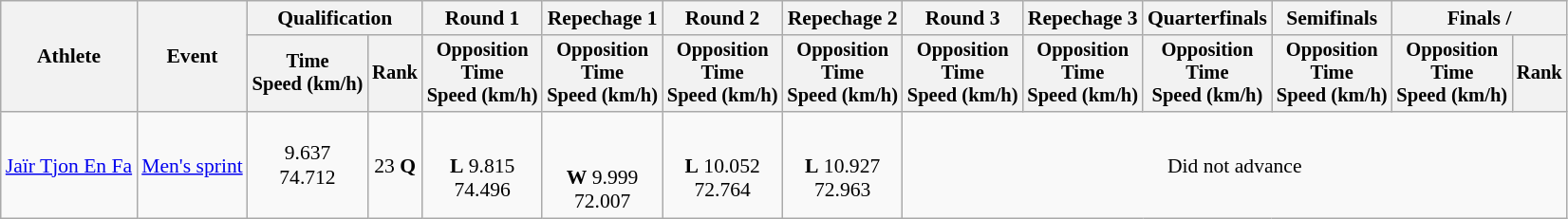<table class=wikitable style=font-size:90%;text-align:center>
<tr>
<th rowspan=2>Athlete</th>
<th rowspan=2>Event</th>
<th colspan=2>Qualification</th>
<th>Round 1</th>
<th>Repechage 1</th>
<th>Round 2</th>
<th>Repechage 2</th>
<th>Round 3</th>
<th>Repechage 3</th>
<th>Quarterfinals</th>
<th>Semifinals</th>
<th colspan=2>Finals / </th>
</tr>
<tr style=font-size:95%>
<th>Time<br>Speed (km/h)</th>
<th>Rank</th>
<th>Opposition<br>Time<br>Speed (km/h)</th>
<th>Opposition<br>Time<br>Speed (km/h)</th>
<th>Opposition<br>Time<br>Speed (km/h)</th>
<th>Opposition<br>Time<br>Speed (km/h)</th>
<th>Opposition<br>Time<br>Speed (km/h)</th>
<th>Opposition<br>Time<br>Speed (km/h)</th>
<th>Opposition<br>Time<br>Speed (km/h)</th>
<th>Opposition<br>Time<br>Speed (km/h)</th>
<th>Opposition<br>Time<br>Speed (km/h)</th>
<th>Rank</th>
</tr>
<tr>
<td align=left><a href='#'>Jaïr Tjon En Fa</a></td>
<td align=left><a href='#'>Men's sprint</a></td>
<td>9.637<br>74.712</td>
<td>23 <strong>Q</strong></td>
<td><br><strong>L</strong> 9.815<br>74.496</td>
<td><br><br><strong>W</strong> 9.999<br>72.007</td>
<td><br><strong>L</strong> 10.052<br>72.764</td>
<td><br><strong>L</strong> 10.927<br>72.963</td>
<td colspan=6>Did not advance</td>
</tr>
</table>
